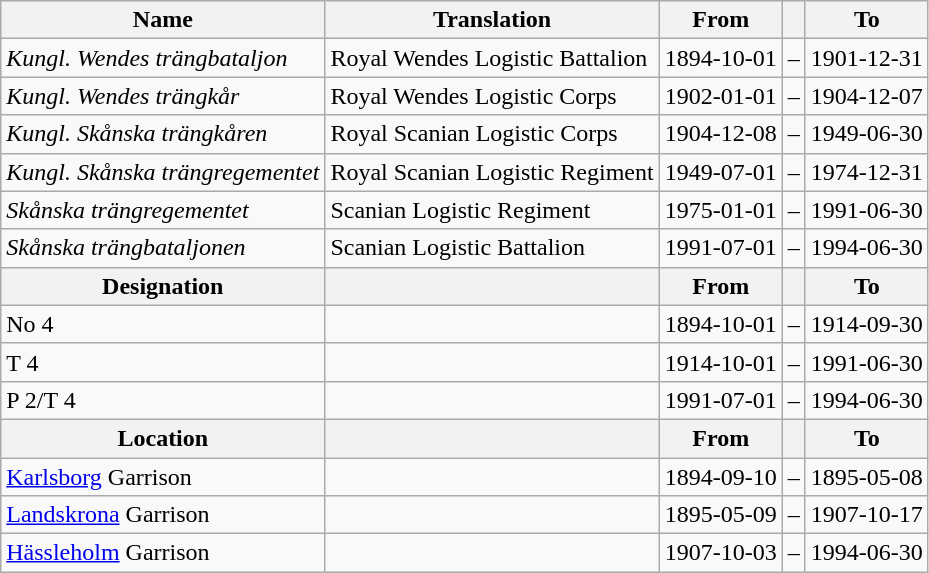<table class="wikitable">
<tr>
<th style="font-weight:bold;">Name</th>
<th style="font-weight:bold;">Translation</th>
<th style="text-align: center; font-weight:bold;">From</th>
<th></th>
<th style="text-align: center; font-weight:bold;">To</th>
</tr>
<tr>
<td style="font-style:italic;">Kungl. Wendes trängbataljon</td>
<td>Royal Wendes Logistic Battalion</td>
<td>1894-10-01</td>
<td>–</td>
<td>1901-12-31</td>
</tr>
<tr>
<td style="font-style:italic;">Kungl. Wendes trängkår</td>
<td>Royal Wendes Logistic Corps</td>
<td>1902-01-01</td>
<td>–</td>
<td>1904-12-07</td>
</tr>
<tr>
<td style="font-style:italic;">Kungl. Skånska trängkåren</td>
<td>Royal Scanian Logistic Corps</td>
<td>1904-12-08</td>
<td>–</td>
<td>1949-06-30</td>
</tr>
<tr>
<td style="font-style:italic;">Kungl. Skånska trängregementet</td>
<td>Royal Scanian Logistic Regiment</td>
<td>1949-07-01</td>
<td>–</td>
<td>1974-12-31</td>
</tr>
<tr>
<td style="font-style:italic;">Skånska trängregementet</td>
<td>Scanian Logistic Regiment</td>
<td>1975-01-01</td>
<td>–</td>
<td>1991-06-30</td>
</tr>
<tr>
<td style="font-style:italic;">Skånska trängbataljonen</td>
<td>Scanian Logistic Battalion</td>
<td>1991-07-01</td>
<td>–</td>
<td>1994-06-30</td>
</tr>
<tr>
<th style="font-weight:bold;">Designation</th>
<th style="font-weight:bold;"></th>
<th style="text-align: center; font-weight:bold;">From</th>
<th></th>
<th style="text-align: center; font-weight:bold;">To</th>
</tr>
<tr>
<td>No 4</td>
<td></td>
<td style="text-align: center;">1894-10-01</td>
<td style="text-align: center;">–</td>
<td style="text-align: center;">1914-09-30</td>
</tr>
<tr>
<td>T 4</td>
<td></td>
<td style="text-align: center;">1914-10-01</td>
<td style="text-align: center;">–</td>
<td style="text-align: center;">1991-06-30</td>
</tr>
<tr>
<td>P 2/T 4</td>
<td></td>
<td style="text-align: center;">1991-07-01</td>
<td style="text-align: center;">–</td>
<td style="text-align: center;">1994-06-30</td>
</tr>
<tr>
<th style="font-weight:bold;">Location</th>
<th style="font-weight:bold;"></th>
<th style="text-align: center; font-weight:bold;">From</th>
<th></th>
<th style="text-align: center; font-weight:bold;">To</th>
</tr>
<tr>
<td><a href='#'>Karlsborg</a> Garrison</td>
<td></td>
<td style="text-align: center;">1894-09-10</td>
<td style="text-align: center;">–</td>
<td style="text-align: center;">1895-05-08</td>
</tr>
<tr>
<td><a href='#'>Landskrona</a> Garrison</td>
<td></td>
<td style="text-align: center;">1895-05-09</td>
<td style="text-align: center;">–</td>
<td style="text-align: center;">1907-10-17</td>
</tr>
<tr>
<td><a href='#'>Hässleholm</a> Garrison</td>
<td></td>
<td style="text-align: center;">1907-10-03</td>
<td style="text-align: center;">–</td>
<td style="text-align: center;">1994-06-30</td>
</tr>
</table>
